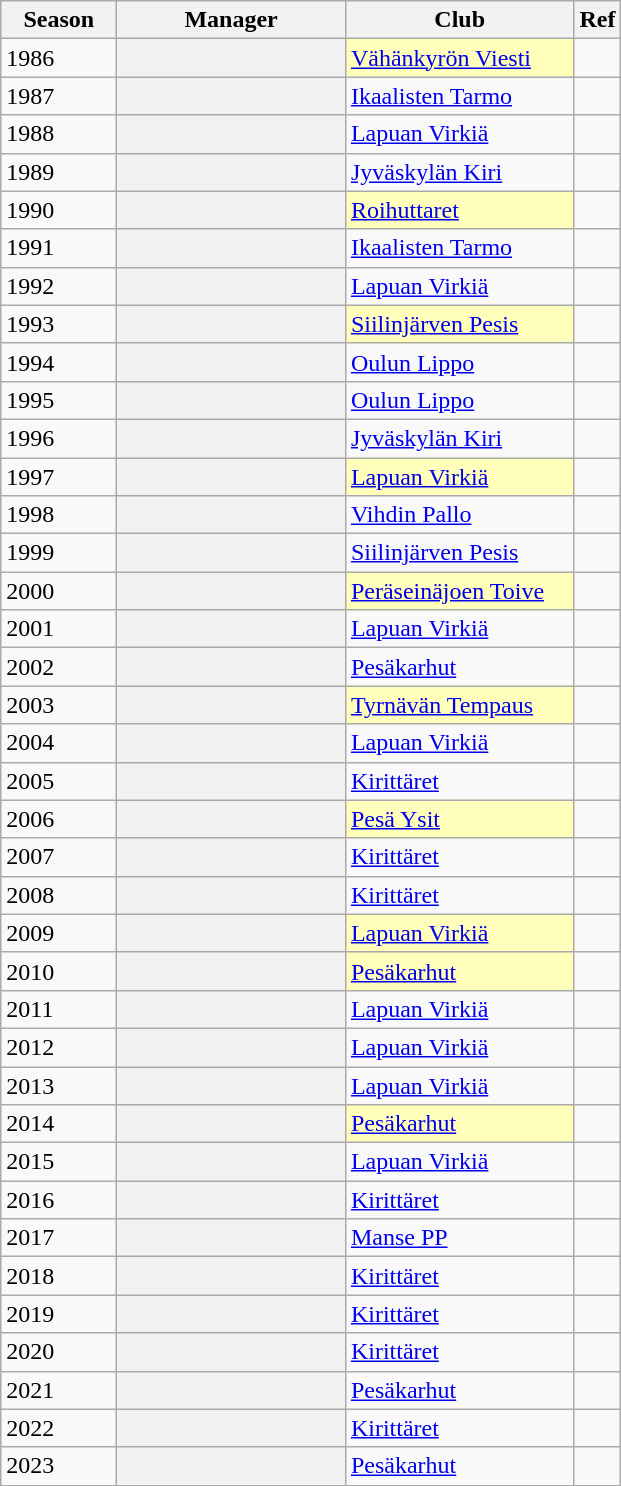<table class="sortable wikitable plainrowheaders">
<tr>
<th scope="col" width=70px>Season</th>
<th scope="col" width=145px>Manager</th>
<th scope="col" width=145px>Club</th>
<th scope="col" class="unsortable">Ref</th>
</tr>
<tr>
<td>1986</td>
<th scope="row"></th>
<td style="background:#ffb"><a href='#'>Vähänkyrön Viesti</a></td>
<td></td>
</tr>
<tr>
<td>1987</td>
<th scope="row"> </th>
<td><a href='#'>Ikaalisten Tarmo</a></td>
<td></td>
</tr>
<tr>
<td>1988</td>
<th scope="row"></th>
<td><a href='#'>Lapuan Virkiä</a></td>
<td></td>
</tr>
<tr>
<td>1989</td>
<th scope="row"> </th>
<td><a href='#'>Jyväskylän Kiri</a></td>
<td></td>
</tr>
<tr>
<td>1990</td>
<th scope="row"></th>
<td style="background:#ffb"><a href='#'>Roihuttaret</a></td>
<td></td>
</tr>
<tr>
<td>1991</td>
<th scope="row"> </th>
<td><a href='#'>Ikaalisten Tarmo</a></td>
<td></td>
</tr>
<tr>
<td>1992</td>
<th scope="row"> </th>
<td><a href='#'>Lapuan Virkiä</a></td>
<td></td>
</tr>
<tr>
<td>1993</td>
<th scope="row"></th>
<td style="background:#ffb"><a href='#'>Siilinjärven Pesis</a></td>
<td></td>
</tr>
<tr>
<td>1994</td>
<th scope="row"> </th>
<td><a href='#'>Oulun Lippo</a></td>
<td></td>
</tr>
<tr>
<td>1995</td>
<th scope="row"></th>
<td><a href='#'>Oulun Lippo</a></td>
<td></td>
</tr>
<tr>
<td>1996</td>
<th scope="row"> </th>
<td><a href='#'>Jyväskylän Kiri</a></td>
<td></td>
</tr>
<tr>
<td>1997</td>
<th scope="row"> </th>
<td style="background:#ffb"><a href='#'>Lapuan Virkiä</a></td>
<td></td>
</tr>
<tr>
<td>1998</td>
<th scope="row"></th>
<td><a href='#'>Vihdin Pallo</a></td>
<td></td>
</tr>
<tr>
<td>1999</td>
<th scope="row"></th>
<td><a href='#'>Siilinjärven Pesis</a></td>
<td></td>
</tr>
<tr>
<td>2000</td>
<th scope="row"></th>
<td style="background:#ffb"><a href='#'>Peräseinäjoen Toive</a></td>
<td></td>
</tr>
<tr>
<td>2001</td>
<th scope="row"></th>
<td><a href='#'>Lapuan Virkiä</a></td>
<td></td>
</tr>
<tr>
<td>2002</td>
<th scope="row"> </th>
<td><a href='#'>Pesäkarhut</a></td>
<td></td>
</tr>
<tr>
<td>2003</td>
<th scope="row"></th>
<td style="background:#ffb"><a href='#'>Tyrnävän Tempaus</a></td>
<td></td>
</tr>
<tr>
<td>2004</td>
<th scope="row"></th>
<td><a href='#'>Lapuan Virkiä</a></td>
<td></td>
</tr>
<tr>
<td>2005</td>
<th scope="row"></th>
<td><a href='#'>Kirittäret</a></td>
<td></td>
</tr>
<tr>
<td>2006</td>
<th scope="row"></th>
<td style="background:#ffb"><a href='#'>Pesä Ysit</a></td>
<td></td>
</tr>
<tr>
<td>2007</td>
<th scope="row"> </th>
<td><a href='#'>Kirittäret</a></td>
<td></td>
</tr>
<tr>
<td>2008</td>
<th scope="row"> </th>
<td><a href='#'>Kirittäret</a></td>
<td></td>
</tr>
<tr>
<td>2009</td>
<th scope="row"> </th>
<td style="background:#ffb"><a href='#'>Lapuan Virkiä</a></td>
<td></td>
</tr>
<tr>
<td>2010</td>
<th scope="row"></th>
<td style="background:#ffb"><a href='#'>Pesäkarhut</a></td>
<td></td>
</tr>
<tr>
<td>2011</td>
<th scope="row"> </th>
<td><a href='#'>Lapuan Virkiä</a></td>
<td></td>
</tr>
<tr>
<td>2012</td>
<th scope="row"> </th>
<td><a href='#'>Lapuan Virkiä</a></td>
<td></td>
</tr>
<tr>
<td>2013</td>
<th scope="row"> </th>
<td><a href='#'>Lapuan Virkiä</a></td>
<td></td>
</tr>
<tr>
<td>2014</td>
<th scope="row"></th>
<td style="background:#ffb"><a href='#'>Pesäkarhut</a></td>
<td></td>
</tr>
<tr>
<td>2015</td>
<th scope="row"> </th>
<td><a href='#'>Lapuan Virkiä</a></td>
<td></td>
</tr>
<tr>
<td>2016</td>
<th scope="row"> </th>
<td><a href='#'>Kirittäret</a></td>
<td></td>
</tr>
<tr>
<td>2017</td>
<th scope="row"> </th>
<td><a href='#'>Manse PP</a></td>
<td></td>
</tr>
<tr>
<td>2018</td>
<th scope="row"> </th>
<td><a href='#'>Kirittäret</a></td>
<td></td>
</tr>
<tr>
<td>2019</td>
<th scope="row"> </th>
<td><a href='#'>Kirittäret</a></td>
<td></td>
</tr>
<tr>
<td>2020</td>
<th scope="row"> </th>
<td><a href='#'>Kirittäret</a></td>
<td></td>
</tr>
<tr>
<td>2021</td>
<th scope="row"> </th>
<td><a href='#'>Pesäkarhut</a></td>
<td></td>
</tr>
<tr>
<td>2022</td>
<th scope="row"></th>
<td><a href='#'>Kirittäret</a></td>
<td></td>
</tr>
<tr>
<td>2023</td>
<th scope="row"> </th>
<td><a href='#'>Pesäkarhut</a></td>
<td></td>
</tr>
<tr>
</tr>
</table>
